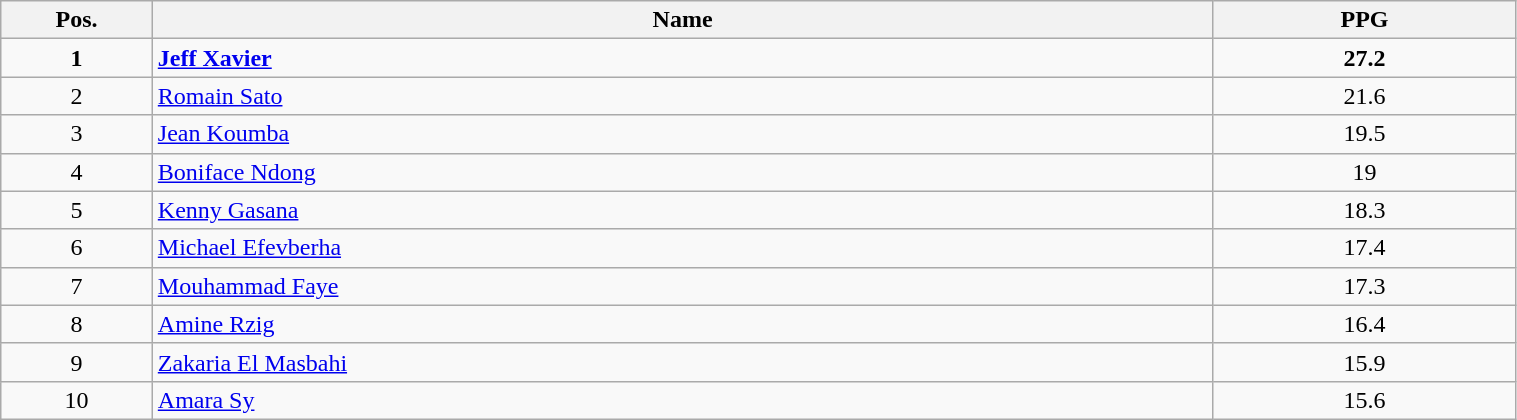<table class=wikitable width="80%">
<tr>
<th width="10%">Pos.</th>
<th width="70%">Name</th>
<th width="20%">PPG</th>
</tr>
<tr>
<td align=center><strong>1</strong></td>
<td> <strong><a href='#'>Jeff Xavier</a></strong></td>
<td align=center><strong>27.2</strong></td>
</tr>
<tr>
<td align=center>2</td>
<td> <a href='#'>Romain Sato</a></td>
<td align=center>21.6</td>
</tr>
<tr>
<td align=center>3</td>
<td> <a href='#'>Jean Koumba</a></td>
<td align=center>19.5</td>
</tr>
<tr>
<td align=center>4</td>
<td> <a href='#'>Boniface Ndong</a></td>
<td align=center>19</td>
</tr>
<tr>
<td align=center>5</td>
<td> <a href='#'>Kenny Gasana</a></td>
<td align=center>18.3</td>
</tr>
<tr>
<td align=center>6</td>
<td> <a href='#'>Michael Efevberha</a></td>
<td align=center>17.4</td>
</tr>
<tr>
<td align=center>7</td>
<td> <a href='#'>Mouhammad Faye</a></td>
<td align=center>17.3</td>
</tr>
<tr>
<td align=center>8</td>
<td> <a href='#'>Amine Rzig</a></td>
<td align=center>16.4</td>
</tr>
<tr>
<td align=center>9</td>
<td> <a href='#'>Zakaria El Masbahi</a></td>
<td align=center>15.9</td>
</tr>
<tr>
<td align=center>10</td>
<td> <a href='#'>Amara Sy</a></td>
<td align=center>15.6</td>
</tr>
</table>
